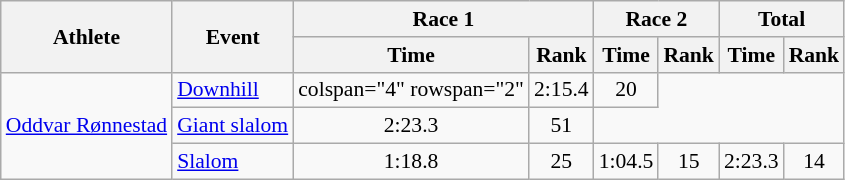<table class="wikitable" style="font-size:90%">
<tr>
<th rowspan="2">Athlete</th>
<th rowspan="2">Event</th>
<th colspan="2">Race 1</th>
<th colspan="2">Race 2</th>
<th colspan="2">Total</th>
</tr>
<tr>
<th>Time</th>
<th>Rank</th>
<th>Time</th>
<th>Rank</th>
<th>Time</th>
<th>Rank</th>
</tr>
<tr>
<td rowspan="3"><a href='#'>Oddvar Rønnestad</a></td>
<td><a href='#'>Downhill</a></td>
<td>colspan="4" rowspan="2" </td>
<td align="center">2:15.4</td>
<td align="center">20</td>
</tr>
<tr>
<td><a href='#'>Giant slalom</a></td>
<td align="center">2:23.3</td>
<td align="center">51</td>
</tr>
<tr>
<td><a href='#'>Slalom</a></td>
<td align="center">1:18.8</td>
<td align="center">25</td>
<td align="center">1:04.5</td>
<td align="center">15</td>
<td align="center">2:23.3</td>
<td align="center">14</td>
</tr>
</table>
